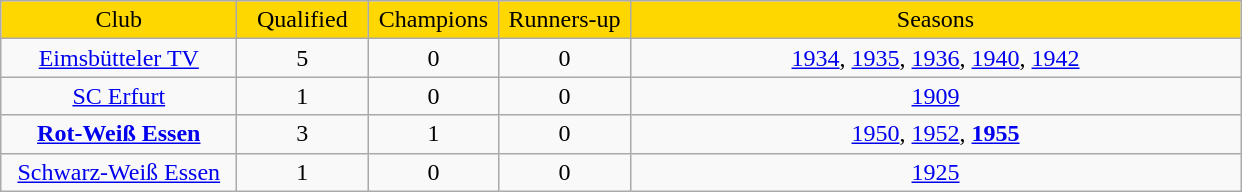<table class="wikitable sortable">
<tr align="center" bgcolor="#FFD700">
<td width="150">Club</td>
<td width="80">Qualified</td>
<td width="80">Champions</td>
<td width="80">Runners-up</td>
<td width="400">Seasons</td>
</tr>
<tr align="center">
<td><a href='#'>Eimsbütteler TV</a></td>
<td>5</td>
<td>0</td>
<td>0</td>
<td><a href='#'>1934</a>, <a href='#'>1935</a>, <a href='#'>1936</a>, <a href='#'>1940</a>, <a href='#'>1942</a></td>
</tr>
<tr align="center">
<td><a href='#'>SC Erfurt</a></td>
<td>1</td>
<td>0</td>
<td>0</td>
<td><a href='#'>1909</a></td>
</tr>
<tr align="center">
<td><strong><a href='#'>Rot-Weiß Essen</a></strong></td>
<td>3</td>
<td>1</td>
<td>0</td>
<td><a href='#'>1950</a>, <a href='#'>1952</a>, <strong><a href='#'>1955</a></strong></td>
</tr>
<tr align="center">
<td><a href='#'>Schwarz-Weiß Essen</a></td>
<td>1</td>
<td>0</td>
<td>0</td>
<td><a href='#'>1925</a></td>
</tr>
</table>
